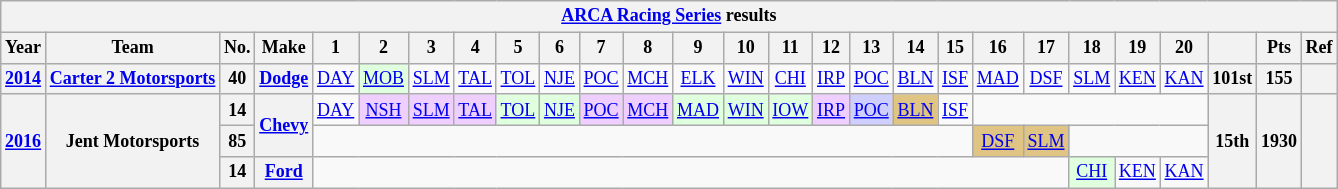<table class="wikitable" style="text-align:center; font-size:75%">
<tr>
<th colspan=48><a href='#'>ARCA Racing Series</a> results</th>
</tr>
<tr>
<th>Year</th>
<th>Team</th>
<th>No.</th>
<th>Make</th>
<th>1</th>
<th>2</th>
<th>3</th>
<th>4</th>
<th>5</th>
<th>6</th>
<th>7</th>
<th>8</th>
<th>9</th>
<th>10</th>
<th>11</th>
<th>12</th>
<th>13</th>
<th>14</th>
<th>15</th>
<th>16</th>
<th>17</th>
<th>18</th>
<th>19</th>
<th>20</th>
<th></th>
<th>Pts</th>
<th>Ref</th>
</tr>
<tr>
<th><a href='#'>2014</a></th>
<th><a href='#'>Carter 2 Motorsports</a></th>
<th>40</th>
<th><a href='#'>Dodge</a></th>
<td><a href='#'>DAY</a></td>
<td style="background:#DFFFDF;"><a href='#'>MOB</a><br></td>
<td><a href='#'>SLM</a></td>
<td><a href='#'>TAL</a></td>
<td><a href='#'>TOL</a></td>
<td><a href='#'>NJE</a></td>
<td><a href='#'>POC</a></td>
<td><a href='#'>MCH</a></td>
<td><a href='#'>ELK</a></td>
<td><a href='#'>WIN</a></td>
<td><a href='#'>CHI</a></td>
<td><a href='#'>IRP</a></td>
<td><a href='#'>POC</a></td>
<td><a href='#'>BLN</a></td>
<td><a href='#'>ISF</a></td>
<td><a href='#'>MAD</a></td>
<td><a href='#'>DSF</a></td>
<td><a href='#'>SLM</a></td>
<td><a href='#'>KEN</a></td>
<td><a href='#'>KAN</a></td>
<th>101st</th>
<th>155</th>
<th></th>
</tr>
<tr>
<th rowspan=3><a href='#'>2016</a></th>
<th rowspan=3>Jent Motorsports</th>
<th>14</th>
<th rowspan=2><a href='#'>Chevy</a></th>
<td><a href='#'>DAY</a></td>
<td style="background:#EFCFFF;"><a href='#'>NSH</a><br></td>
<td style="background:#EFCFFF;"><a href='#'>SLM</a><br></td>
<td style="background:#EFCFFF;"><a href='#'>TAL</a><br></td>
<td style="background:#DFFFDF;"><a href='#'>TOL</a><br></td>
<td style="background:#DFFFDF;"><a href='#'>NJE</a><br></td>
<td style="background:#EFCFFF;"><a href='#'>POC</a><br></td>
<td style="background:#EFCFFF;"><a href='#'>MCH</a><br></td>
<td style="background:#DFFFDF;"><a href='#'>MAD</a><br></td>
<td style="background:#DFFFDF;"><a href='#'>WIN</a><br></td>
<td style="background:#DFFFDF;"><a href='#'>IOW</a><br></td>
<td style="background:#EFCFFF;"><a href='#'>IRP</a><br></td>
<td style="background:#CFCFFF;"><a href='#'>POC</a><br></td>
<td style="background:#DFC484;"><a href='#'>BLN</a><br></td>
<td><a href='#'>ISF</a></td>
<td colspan=5></td>
<th rowspan=3>15th</th>
<th rowspan=3>1930</th>
<th rowspan=3></th>
</tr>
<tr>
<th>85</th>
<td colspan=15></td>
<td style="background:#DFC484;"><a href='#'>DSF</a><br></td>
<td style="background:#DFC484;"><a href='#'>SLM</a><br></td>
<td colspan=3></td>
</tr>
<tr>
<th>14</th>
<th><a href='#'>Ford</a></th>
<td colspan=17></td>
<td style="background:#DFFFDF;"><a href='#'>CHI</a><br></td>
<td><a href='#'>KEN</a></td>
<td><a href='#'>KAN</a></td>
</tr>
</table>
